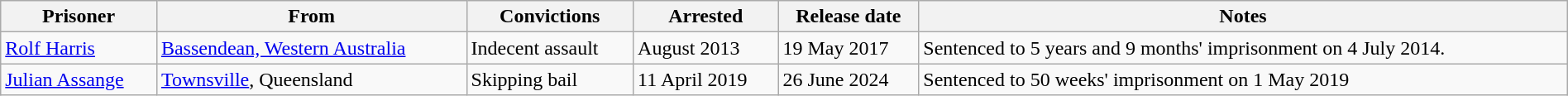<table class="wikitable" style="width:100%;">
<tr>
<th>Prisoner</th>
<th>From</th>
<th>Convictions</th>
<th>Arrested</th>
<th>Release date</th>
<th>Notes</th>
</tr>
<tr style="text-align:left;">
<td><a href='#'>Rolf Harris</a></td>
<td><a href='#'>Bassendean, Western Australia</a></td>
<td>Indecent assault</td>
<td>August 2013</td>
<td>19 May 2017</td>
<td>Sentenced to 5 years and 9 months' imprisonment on 4 July 2014.</td>
</tr>
<tr style="text-align:left;">
<td><a href='#'>Julian Assange</a></td>
<td><a href='#'>Townsville</a>, Queensland</td>
<td>Skipping bail</td>
<td>11 April 2019</td>
<td>26 June 2024</td>
<td>Sentenced to 50 weeks' imprisonment on 1 May 2019</td>
</tr>
</table>
